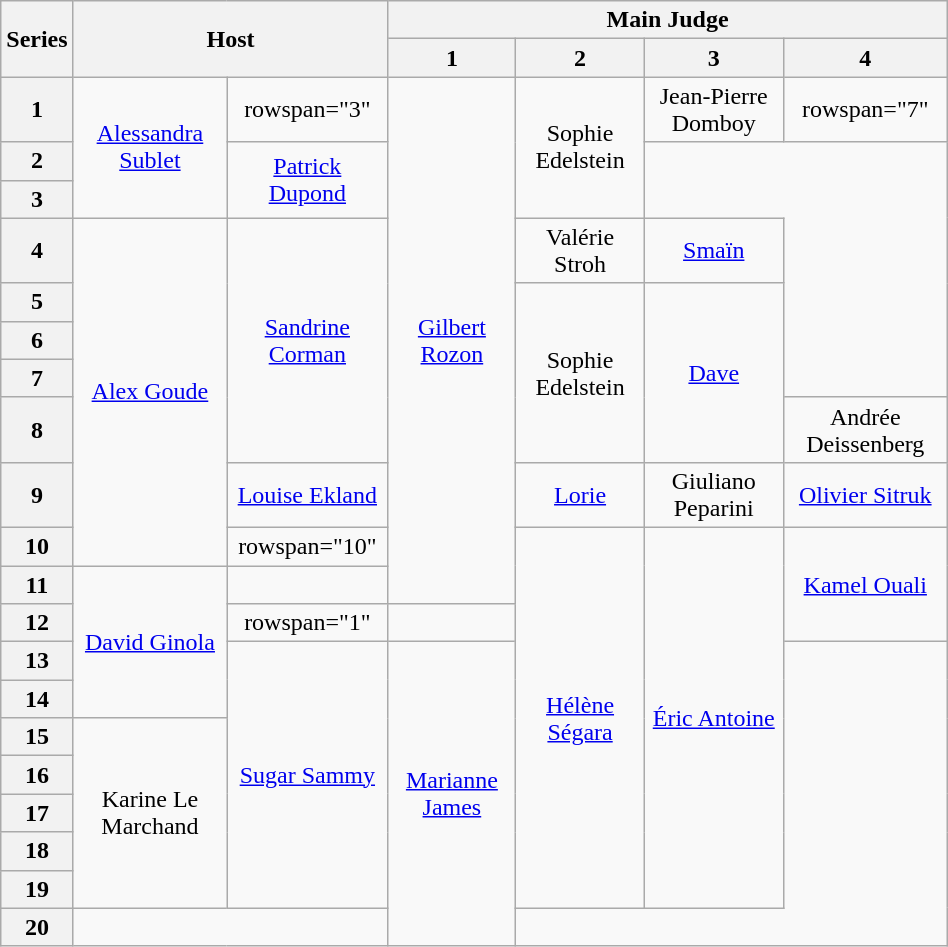<table class="wikitable" style="text-align:center; width: 50%;">
<tr>
<th rowspan=2>Series</th>
<th colspan="2" rowspan="2">Host</th>
<th colspan="4">Main Judge</th>
</tr>
<tr>
<th>1</th>
<th>2</th>
<th>3</th>
<th>4</th>
</tr>
<tr>
<th scope="row">1</th>
<td rowspan="3"><a href='#'>Alessandra Sublet</a></td>
<td>rowspan="3" </td>
<td rowspan="11"><a href='#'>Gilbert Rozon</a></td>
<td rowspan="3">Sophie Edelstein</td>
<td rowspan="1">Jean-Pierre Domboy</td>
<td>rowspan="7" </td>
</tr>
<tr>
<th scope="row">2</th>
<td rowspan="2"><a href='#'>Patrick Dupond</a></td>
</tr>
<tr>
<th scope="row">3</th>
</tr>
<tr>
<th scope="row">4</th>
<td rowspan="7"><a href='#'>Alex Goude</a></td>
<td rowspan="5"><a href='#'>Sandrine Corman</a></td>
<td rowspan="1">Valérie Stroh</td>
<td rowspan="1"><a href='#'>Smaïn</a></td>
</tr>
<tr>
<th scope="row">5</th>
<td rowspan="4">Sophie Edelstein</td>
<td rowspan="4"><a href='#'>Dave</a></td>
</tr>
<tr>
<th scope="row">6</th>
</tr>
<tr>
<th scope="row">7</th>
</tr>
<tr>
<th scope="row">8</th>
<td rowspan="1">Andrée Deissenberg</td>
</tr>
<tr>
<th scope="row">9</th>
<td rowspan="1"><a href='#'>Louise Ekland</a></td>
<td rowspan="1"><a href='#'>Lorie</a></td>
<td rowspan="1">Giuliano Peparini</td>
<td rowspan="1"><a href='#'>Olivier Sitruk</a></td>
</tr>
<tr>
<th scope="row">10</th>
<td>rowspan="10" </td>
<td rowspan="10"><a href='#'>Hélène Ségara</a></td>
<td rowspan="10"><a href='#'>Éric Antoine</a></td>
<td rowspan="3"><a href='#'>Kamel Ouali</a></td>
</tr>
<tr>
<th scope="row">11</th>
<td rowspan="4"><a href='#'>David Ginola</a></td>
</tr>
<tr>
<th scope="row">12</th>
<td>rowspan="1" </td>
</tr>
<tr>
<th scope="row">13</th>
<td rowspan="7"><a href='#'>Sugar Sammy</a></td>
<td rowspan="8"><a href='#'>Marianne James</a></td>
</tr>
<tr>
<th scope="row">14</th>
</tr>
<tr>
<th scope="row">15</th>
<td rowspan="5">Karine Le Marchand</td>
</tr>
<tr>
<th scope="row">16</th>
</tr>
<tr>
<th scope="row">17</th>
</tr>
<tr>
<th scope="row">18</th>
</tr>
<tr>
<th scope="row">19</th>
</tr>
<tr>
<th scope="row">20</th>
</tr>
</table>
